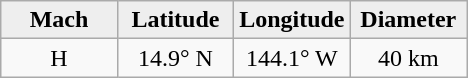<table class="wikitable">
<tr>
<th width="25%" style="background:#eeeeee;">Mach</th>
<th width="25%" style="background:#eeeeee;">Latitude</th>
<th width="25%" style="background:#eeeeee;">Longitude</th>
<th width="25%" style="background:#eeeeee;">Diameter</th>
</tr>
<tr>
<td align="center">H</td>
<td align="center">14.9° N</td>
<td align="center">144.1° W</td>
<td align="center">40 km</td>
</tr>
</table>
